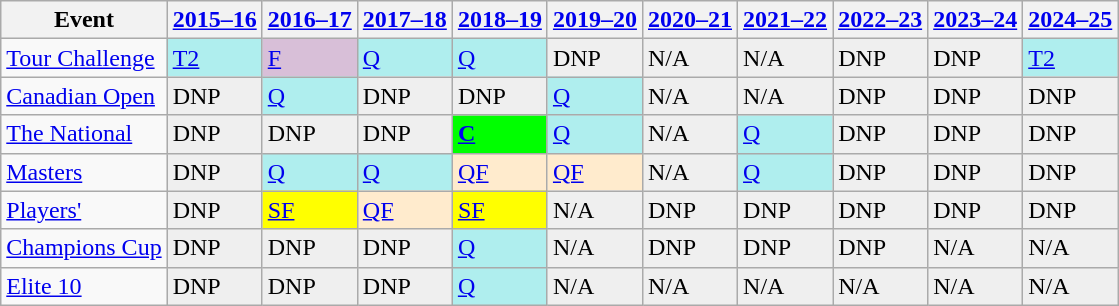<table class="wikitable" border="1">
<tr>
<th>Event</th>
<th><a href='#'>2015–16</a></th>
<th><a href='#'>2016–17</a></th>
<th><a href='#'>2017–18</a></th>
<th><a href='#'>2018–19</a></th>
<th><a href='#'>2019–20</a></th>
<th><a href='#'>2020–21</a></th>
<th><a href='#'>2021–22</a></th>
<th><a href='#'>2022–23</a></th>
<th><a href='#'>2023–24</a></th>
<th><a href='#'>2024–25</a></th>
</tr>
<tr>
<td><a href='#'>Tour Challenge</a></td>
<td style="background:#afeeee;"><a href='#'>T2</a></td>
<td style="background:thistle;"><a href='#'>F</a></td>
<td style="background:#afeeee;"><a href='#'>Q</a></td>
<td style="background:#afeeee;"><a href='#'>Q</a></td>
<td style="background:#EFEFEF;">DNP</td>
<td style="background:#EFEFEF;">N/A</td>
<td style="background:#EFEFEF;">N/A</td>
<td style="background:#EFEFEF;">DNP</td>
<td style="background:#EFEFEF;">DNP</td>
<td style="background:#afeeee;"><a href='#'>T2</a></td>
</tr>
<tr>
<td><a href='#'>Canadian Open</a></td>
<td style="background:#EFEFEF;">DNP</td>
<td style="background:#afeeee;"><a href='#'>Q</a></td>
<td style="background:#EFEFEF;">DNP</td>
<td style="background:#EFEFEF;">DNP</td>
<td style="background:#afeeee;"><a href='#'>Q</a></td>
<td style="background:#EFEFEF;">N/A</td>
<td style="background:#EFEFEF;">N/A</td>
<td style="background:#EFEFEF;">DNP</td>
<td style="background:#EFEFEF;">DNP</td>
<td style="background:#EFEFEF;">DNP</td>
</tr>
<tr>
<td><a href='#'>The National</a></td>
<td style="background:#EFEFEF;">DNP</td>
<td style="background:#EFEFEF;">DNP</td>
<td style="background:#EFEFEF;">DNP</td>
<td style="background:#0f0;"><strong><a href='#'>C</a></strong></td>
<td style="background:#afeeee;"><a href='#'>Q</a></td>
<td style="background:#EFEFEF;">N/A</td>
<td style="background:#afeeee;"><a href='#'>Q</a></td>
<td style="background:#EFEFEF;">DNP</td>
<td style="background:#EFEFEF;">DNP</td>
<td style="background:#EFEFEF;">DNP</td>
</tr>
<tr>
<td><a href='#'>Masters</a></td>
<td style="background:#EFEFEF;">DNP</td>
<td style="background:#afeeee;"><a href='#'>Q</a></td>
<td style="background:#afeeee;"><a href='#'>Q</a></td>
<td style="background:#ffebcd;"><a href='#'>QF</a></td>
<td style="background:#ffebcd;"><a href='#'>QF</a></td>
<td style="background:#EFEFEF;">N/A</td>
<td style="background:#afeeee;"><a href='#'>Q</a></td>
<td style="background:#EFEFEF;">DNP</td>
<td style="background:#EFEFEF;">DNP</td>
<td style="background:#EFEFEF;">DNP</td>
</tr>
<tr>
<td><a href='#'>Players'</a></td>
<td style="background:#EFEFEF;">DNP</td>
<td style="background:yellow;"><a href='#'>SF</a></td>
<td style="background:#ffebcd;"><a href='#'>QF</a></td>
<td style="background:yellow;"><a href='#'>SF</a></td>
<td style="background:#EFEFEF;">N/A</td>
<td style="background:#EFEFEF;">DNP</td>
<td style="background:#EFEFEF;">DNP</td>
<td style="background:#EFEFEF;">DNP</td>
<td style="background:#EFEFEF;">DNP</td>
<td style="background:#EFEFEF;">DNP</td>
</tr>
<tr>
<td><a href='#'>Champions Cup</a></td>
<td style="background:#EFEFEF;">DNP</td>
<td style="background:#EFEFEF;">DNP</td>
<td style="background:#EFEFEF;">DNP</td>
<td style="background:#afeeee;"><a href='#'>Q</a></td>
<td style="background:#EFEFEF;">N/A</td>
<td style="background:#EFEFEF;">DNP</td>
<td style="background:#EFEFEF;">DNP</td>
<td style="background:#EFEFEF;">DNP</td>
<td style="background:#EFEFEF;">N/A</td>
<td style="background:#EFEFEF;">N/A</td>
</tr>
<tr>
<td><a href='#'>Elite 10</a></td>
<td style="background:#EFEFEF;">DNP</td>
<td style="background:#EFEFEF;">DNP</td>
<td style="background:#EFEFEF;">DNP</td>
<td style="background:#afeeee;"><a href='#'>Q</a></td>
<td style="background:#EFEFEF;">N/A</td>
<td style="background:#EFEFEF;">N/A</td>
<td style="background:#EFEFEF;">N/A</td>
<td style="background:#EFEFEF;">N/A</td>
<td style="background:#EFEFEF;">N/A</td>
<td style="background:#EFEFEF;">N/A</td>
</tr>
</table>
